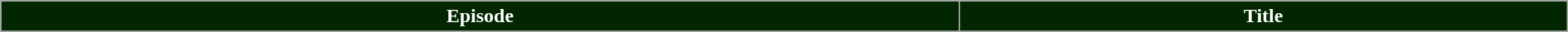<table class="wikitable plainrowheaders" style="width:100%; margin:auto; background:#FFFFFF;">
<tr>
<th style="background-color: #022700; color: #ffffff;">Episode</th>
<th style="background-color: #022700; color: #ffffff;">Title</th>
</tr>
<tr>
</tr>
</table>
